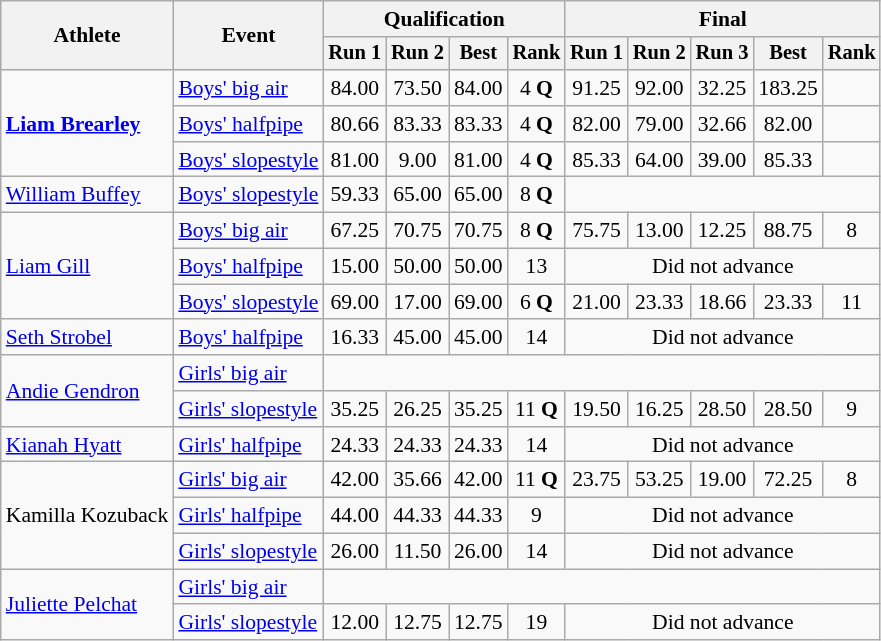<table class="wikitable" style="font-size:90%">
<tr>
<th rowspan=2>Athlete</th>
<th rowspan=2>Event</th>
<th colspan=4>Qualification</th>
<th colspan=5>Final</th>
</tr>
<tr style="font-size:95%">
<th>Run 1</th>
<th>Run 2</th>
<th>Best</th>
<th>Rank</th>
<th>Run 1</th>
<th>Run 2</th>
<th>Run 3</th>
<th>Best</th>
<th>Rank</th>
</tr>
<tr align=center>
<td align=left rowspan=3><strong><a href='#'>Liam Brearley</a></strong></td>
<td align=left><a href='#'>Boys' big air</a></td>
<td>84.00</td>
<td>73.50</td>
<td>84.00</td>
<td>4 <strong>Q</strong></td>
<td>91.25</td>
<td>92.00</td>
<td>32.25</td>
<td>183.25</td>
<td></td>
</tr>
<tr align=center>
<td align=left><a href='#'>Boys' halfpipe</a></td>
<td>80.66</td>
<td>83.33</td>
<td>83.33</td>
<td>4 <strong>Q</strong></td>
<td>82.00</td>
<td>79.00</td>
<td>32.66</td>
<td>82.00</td>
<td></td>
</tr>
<tr align=center>
<td align=left><a href='#'>Boys' slopestyle</a></td>
<td>81.00</td>
<td>9.00</td>
<td>81.00</td>
<td>4 <strong>Q</strong></td>
<td>85.33</td>
<td>64.00</td>
<td>39.00</td>
<td>85.33</td>
<td></td>
</tr>
<tr align=center>
<td align=left><a href='#'>William Buffey</a></td>
<td align=left><a href='#'>Boys' slopestyle</a></td>
<td>59.33</td>
<td>65.00</td>
<td>65.00</td>
<td>8 <strong>Q</strong></td>
<td colspan=5></td>
</tr>
<tr align=center>
<td align=left rowspan=3><a href='#'>Liam Gill</a></td>
<td align=left><a href='#'>Boys' big air</a></td>
<td>67.25</td>
<td>70.75</td>
<td>70.75</td>
<td>8 <strong>Q</strong></td>
<td>75.75</td>
<td>13.00</td>
<td>12.25</td>
<td>88.75</td>
<td>8</td>
</tr>
<tr align=center>
<td align=left><a href='#'>Boys' halfpipe</a></td>
<td>15.00</td>
<td>50.00</td>
<td>50.00</td>
<td>13</td>
<td colspan=5>Did not advance</td>
</tr>
<tr align=center>
<td align=left><a href='#'>Boys' slopestyle</a></td>
<td>69.00</td>
<td>17.00</td>
<td>69.00</td>
<td>6 <strong>Q</strong></td>
<td>21.00</td>
<td>23.33</td>
<td>18.66</td>
<td>23.33</td>
<td>11</td>
</tr>
<tr align=center>
<td align=left><a href='#'>Seth Strobel</a></td>
<td align=left><a href='#'>Boys' halfpipe</a></td>
<td>16.33</td>
<td>45.00</td>
<td>45.00</td>
<td>14</td>
<td colspan=5>Did not advance</td>
</tr>
<tr align=center>
<td align=left rowspan=2><a href='#'>Andie Gendron</a></td>
<td align=left><a href='#'>Girls' big air</a></td>
<td colspan=9></td>
</tr>
<tr align=center>
<td align=left><a href='#'>Girls' slopestyle</a></td>
<td>35.25</td>
<td>26.25</td>
<td>35.25</td>
<td>11 <strong>Q</strong></td>
<td>19.50</td>
<td>16.25</td>
<td>28.50</td>
<td>28.50</td>
<td>9</td>
</tr>
<tr align=center>
<td align=left><a href='#'>Kianah Hyatt</a></td>
<td align=left><a href='#'>Girls' halfpipe</a></td>
<td>24.33</td>
<td>24.33</td>
<td>24.33</td>
<td>14</td>
<td colspan=5>Did not advance</td>
</tr>
<tr align=center>
<td align=left rowspan=3>Kamilla Kozuback</td>
<td align=left><a href='#'>Girls' big air</a></td>
<td>42.00</td>
<td>35.66</td>
<td>42.00</td>
<td>11 <strong>Q</strong></td>
<td>23.75</td>
<td>53.25</td>
<td>19.00</td>
<td>72.25</td>
<td>8</td>
</tr>
<tr align=center>
<td align=left><a href='#'>Girls' halfpipe</a></td>
<td>44.00</td>
<td>44.33</td>
<td>44.33</td>
<td>9</td>
<td colspan=5>Did not advance</td>
</tr>
<tr align=center>
<td align=left><a href='#'>Girls' slopestyle</a></td>
<td>26.00</td>
<td>11.50</td>
<td>26.00</td>
<td>14</td>
<td colspan=5>Did not advance</td>
</tr>
<tr align=center>
<td align=left rowspan=2><a href='#'>Juliette Pelchat</a></td>
<td align=left><a href='#'>Girls' big air</a></td>
<td colspan=9></td>
</tr>
<tr align=center>
<td align=left><a href='#'>Girls' slopestyle</a></td>
<td>12.00</td>
<td>12.75</td>
<td>12.75</td>
<td>19</td>
<td colspan=9>Did not advance</td>
</tr>
</table>
